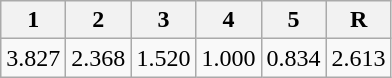<table class=wikitable>
<tr>
<th>1</th>
<th>2</th>
<th>3</th>
<th>4</th>
<th>5</th>
<th>R</th>
</tr>
<tr>
<td>3.827</td>
<td>2.368</td>
<td>1.520</td>
<td>1.000</td>
<td>0.834</td>
<td>2.613</td>
</tr>
</table>
